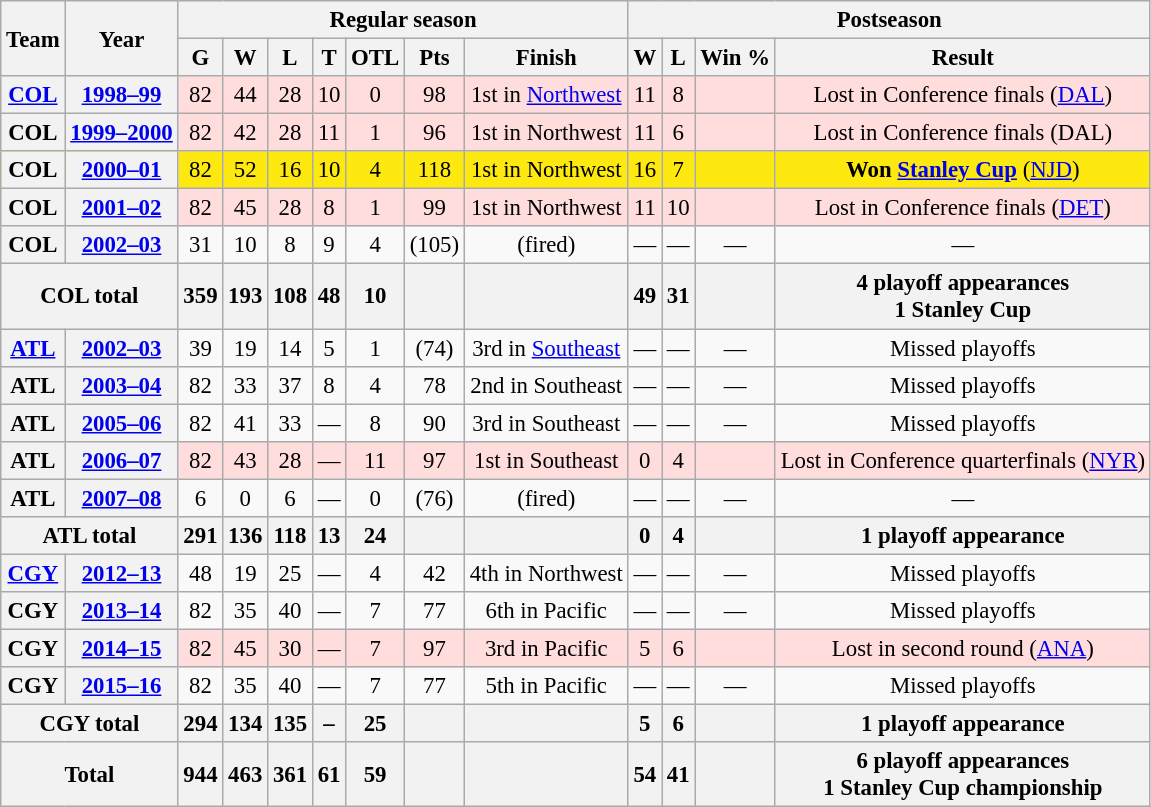<table class="wikitable" style="font-size: 95%; text-align:center;">
<tr>
<th rowspan="2">Team</th>
<th rowspan="2">Year</th>
<th colspan="7">Regular season</th>
<th colspan="4">Postseason</th>
</tr>
<tr>
<th>G</th>
<th>W</th>
<th>L</th>
<th>T</th>
<th>OTL</th>
<th>Pts</th>
<th>Finish</th>
<th>W</th>
<th>L</th>
<th>Win %</th>
<th>Result</th>
</tr>
<tr style="background:#fdd;">
<th><a href='#'>COL</a></th>
<th><a href='#'>1998–99</a></th>
<td>82</td>
<td>44</td>
<td>28</td>
<td>10</td>
<td>0</td>
<td>98</td>
<td>1st in <a href='#'>Northwest</a></td>
<td>11</td>
<td>8</td>
<td></td>
<td>Lost in Conference finals (<a href='#'>DAL</a>)</td>
</tr>
<tr style="background:#fdd;">
<th>COL</th>
<th><a href='#'>1999–2000</a></th>
<td>82</td>
<td>42</td>
<td>28</td>
<td>11</td>
<td>1</td>
<td>96</td>
<td>1st in Northwest</td>
<td>11</td>
<td>6</td>
<td></td>
<td>Lost in Conference finals (DAL)</td>
</tr>
<tr style="background:#FDE910;">
<th>COL</th>
<th><a href='#'>2000–01</a></th>
<td>82</td>
<td>52</td>
<td>16</td>
<td>10</td>
<td>4</td>
<td>118</td>
<td>1st in Northwest</td>
<td>16</td>
<td>7</td>
<td></td>
<td><strong>Won <a href='#'>Stanley Cup</a></strong> (<a href='#'>NJD</a>)</td>
</tr>
<tr style="background:#fdd;">
<th>COL</th>
<th><a href='#'>2001–02</a></th>
<td>82</td>
<td>45</td>
<td>28</td>
<td>8</td>
<td>1</td>
<td>99</td>
<td>1st in Northwest</td>
<td>11</td>
<td>10</td>
<td></td>
<td>Lost in Conference finals (<a href='#'>DET</a>)</td>
</tr>
<tr>
<th>COL</th>
<th><a href='#'>2002–03</a></th>
<td>31</td>
<td>10</td>
<td>8</td>
<td>9</td>
<td>4</td>
<td>(105)</td>
<td>(fired)</td>
<td>—</td>
<td>—</td>
<td>—</td>
<td>—</td>
</tr>
<tr>
<th colspan="2">COL total</th>
<th>359</th>
<th>193</th>
<th>108</th>
<th>48</th>
<th>10</th>
<th> </th>
<th> </th>
<th>49</th>
<th>31</th>
<th></th>
<th>4 playoff appearances<br>1 Stanley Cup</th>
</tr>
<tr>
<th><a href='#'>ATL</a></th>
<th><a href='#'>2002–03</a></th>
<td>39</td>
<td>19</td>
<td>14</td>
<td>5</td>
<td>1</td>
<td>(74)</td>
<td>3rd in <a href='#'>Southeast</a></td>
<td>—</td>
<td>—</td>
<td>—</td>
<td>Missed playoffs</td>
</tr>
<tr>
<th>ATL</th>
<th><a href='#'>2003–04</a></th>
<td>82</td>
<td>33</td>
<td>37</td>
<td>8</td>
<td>4</td>
<td>78</td>
<td>2nd in Southeast</td>
<td>—</td>
<td>—</td>
<td>—</td>
<td>Missed playoffs</td>
</tr>
<tr>
<th>ATL</th>
<th><a href='#'>2005–06</a></th>
<td>82</td>
<td>41</td>
<td>33</td>
<td>—</td>
<td>8</td>
<td>90</td>
<td>3rd in Southeast</td>
<td>—</td>
<td>—</td>
<td>—</td>
<td>Missed playoffs</td>
</tr>
<tr style="background:#fdd;">
<th>ATL</th>
<th><a href='#'>2006–07</a></th>
<td>82</td>
<td>43</td>
<td>28</td>
<td>—</td>
<td>11</td>
<td>97</td>
<td>1st in Southeast</td>
<td>0</td>
<td>4</td>
<td></td>
<td>Lost in Conference quarterfinals (<a href='#'>NYR</a>)</td>
</tr>
<tr>
<th>ATL</th>
<th><a href='#'>2007–08</a></th>
<td>6</td>
<td>0</td>
<td>6</td>
<td>—</td>
<td>0</td>
<td>(76)</td>
<td>(fired)</td>
<td>—</td>
<td>—</td>
<td>—</td>
<td>—</td>
</tr>
<tr>
<th colspan="2">ATL total</th>
<th>291</th>
<th>136</th>
<th>118</th>
<th>13</th>
<th>24</th>
<th> </th>
<th> </th>
<th>0</th>
<th>4</th>
<th></th>
<th>1 playoff appearance</th>
</tr>
<tr>
<th><a href='#'>CGY</a></th>
<th><a href='#'>2012–13</a></th>
<td>48</td>
<td>19</td>
<td>25</td>
<td>—</td>
<td>4</td>
<td>42</td>
<td>4th in Northwest</td>
<td>—</td>
<td>—</td>
<td>—</td>
<td>Missed playoffs</td>
</tr>
<tr>
<th>CGY</th>
<th><a href='#'>2013–14</a></th>
<td>82</td>
<td>35</td>
<td>40</td>
<td>—</td>
<td>7</td>
<td>77</td>
<td>6th in Pacific</td>
<td>—</td>
<td>—</td>
<td>—</td>
<td>Missed playoffs</td>
</tr>
<tr style="background:#fdd;">
<th>CGY</th>
<th><a href='#'>2014–15</a></th>
<td>82</td>
<td>45</td>
<td>30</td>
<td>—</td>
<td>7</td>
<td>97</td>
<td>3rd in Pacific</td>
<td>5</td>
<td>6</td>
<td></td>
<td>Lost in second round (<a href='#'>ANA</a>)</td>
</tr>
<tr>
<th>CGY</th>
<th><a href='#'>2015–16</a></th>
<td>82</td>
<td>35</td>
<td>40</td>
<td>—</td>
<td>7</td>
<td>77</td>
<td>5th in Pacific</td>
<td>—</td>
<td>—</td>
<td>—</td>
<td>Missed playoffs</td>
</tr>
<tr>
<th colspan="2">CGY total</th>
<th>294</th>
<th>134</th>
<th>135</th>
<th>–</th>
<th>25</th>
<th> </th>
<th> </th>
<th>5</th>
<th>6</th>
<th></th>
<th>1 playoff appearance</th>
</tr>
<tr>
<th colspan="2">Total</th>
<th>944</th>
<th>463</th>
<th>361</th>
<th>61</th>
<th>59</th>
<th> </th>
<th> </th>
<th>54</th>
<th>41</th>
<th></th>
<th>6 playoff appearances<br>1 Stanley Cup championship</th>
</tr>
</table>
